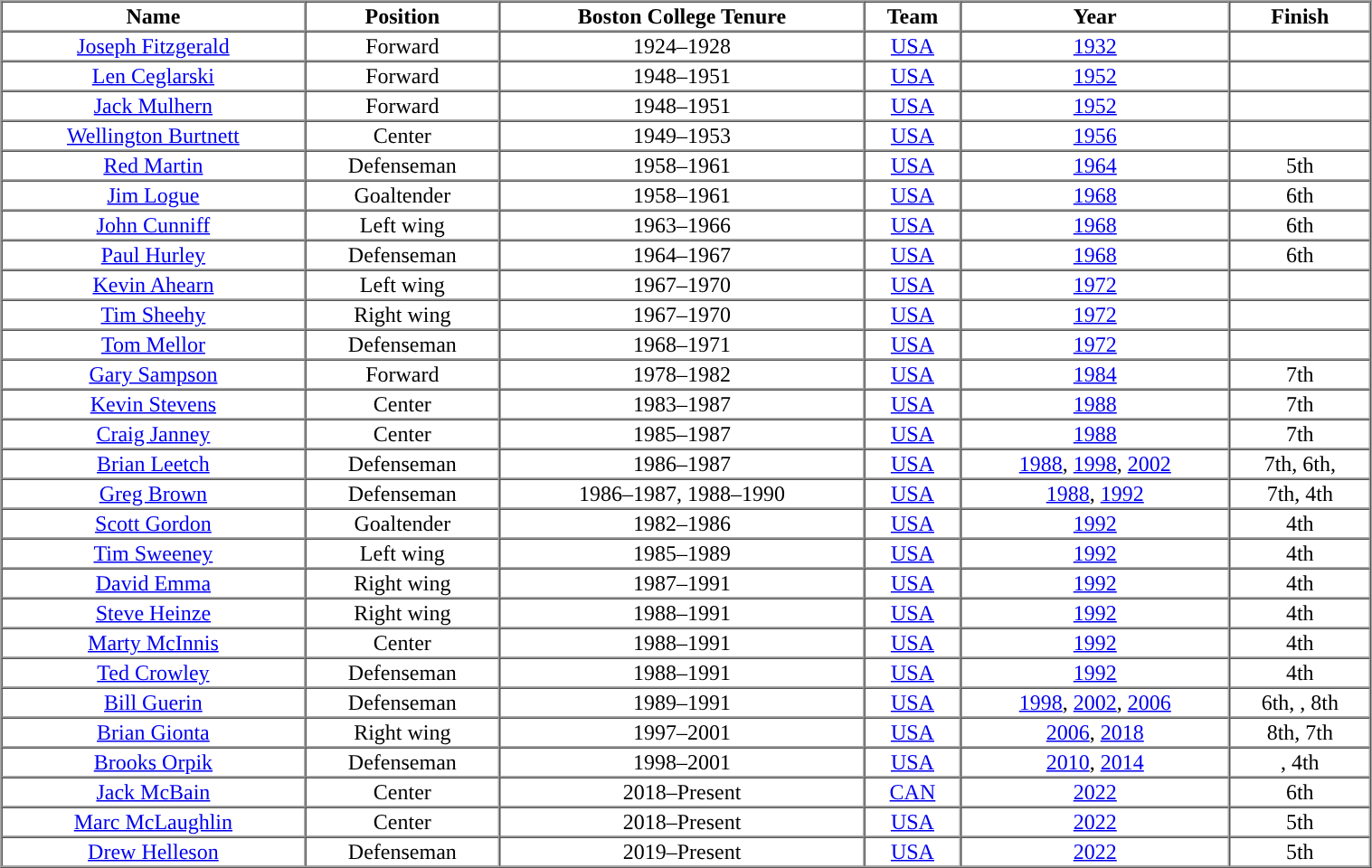<table cellpadding="1" border="1" cellspacing="0" width="80%">
<tr>
<th>Name</th>
<th>Position</th>
<th>Boston College Tenure</th>
<th>Team</th>
<th>Year</th>
<th>Finish</th>
</tr>
<tr align="center">
<td><a href='#'>Joseph Fitzgerald</a></td>
<td>Forward</td>
<td>1924–1928</td>
<td> <a href='#'>USA</a></td>
<td><a href='#'>1932</a></td>
<td></td>
</tr>
<tr align="center">
<td><a href='#'>Len Ceglarski</a></td>
<td>Forward</td>
<td>1948–1951</td>
<td> <a href='#'>USA</a></td>
<td><a href='#'>1952</a></td>
<td></td>
</tr>
<tr align="center">
<td><a href='#'>Jack Mulhern</a></td>
<td>Forward</td>
<td>1948–1951</td>
<td> <a href='#'>USA</a></td>
<td><a href='#'>1952</a></td>
<td></td>
</tr>
<tr align="center">
<td><a href='#'>Wellington Burtnett</a></td>
<td>Center</td>
<td>1949–1953</td>
<td> <a href='#'>USA</a></td>
<td><a href='#'>1956</a></td>
<td></td>
</tr>
<tr align="center">
<td><a href='#'>Red Martin</a></td>
<td>Defenseman</td>
<td>1958–1961</td>
<td> <a href='#'>USA</a></td>
<td><a href='#'>1964</a></td>
<td>5th</td>
</tr>
<tr align="center">
<td><a href='#'>Jim Logue</a></td>
<td>Goaltender</td>
<td>1958–1961</td>
<td> <a href='#'>USA</a></td>
<td><a href='#'>1968</a></td>
<td>6th</td>
</tr>
<tr align="center">
<td><a href='#'>John Cunniff</a></td>
<td>Left wing</td>
<td>1963–1966</td>
<td> <a href='#'>USA</a></td>
<td><a href='#'>1968</a></td>
<td>6th</td>
</tr>
<tr align="center">
<td><a href='#'>Paul Hurley</a></td>
<td>Defenseman</td>
<td>1964–1967</td>
<td> <a href='#'>USA</a></td>
<td><a href='#'>1968</a></td>
<td>6th</td>
</tr>
<tr align="center">
<td><a href='#'>Kevin Ahearn</a></td>
<td>Left wing</td>
<td>1967–1970</td>
<td> <a href='#'>USA</a></td>
<td><a href='#'>1972</a></td>
<td></td>
</tr>
<tr align="center">
<td><a href='#'>Tim Sheehy</a></td>
<td>Right wing</td>
<td>1967–1970</td>
<td> <a href='#'>USA</a></td>
<td><a href='#'>1972</a></td>
<td></td>
</tr>
<tr align="center">
<td><a href='#'>Tom Mellor</a></td>
<td>Defenseman</td>
<td>1968–1971</td>
<td> <a href='#'>USA</a></td>
<td><a href='#'>1972</a></td>
<td></td>
</tr>
<tr align="center">
<td><a href='#'>Gary Sampson</a></td>
<td>Forward</td>
<td>1978–1982</td>
<td> <a href='#'>USA</a></td>
<td><a href='#'>1984</a></td>
<td>7th</td>
</tr>
<tr align="center">
<td><a href='#'>Kevin Stevens</a></td>
<td>Center</td>
<td>1983–1987</td>
<td> <a href='#'>USA</a></td>
<td><a href='#'>1988</a></td>
<td>7th</td>
</tr>
<tr align="center">
<td><a href='#'>Craig Janney</a></td>
<td>Center</td>
<td>1985–1987</td>
<td> <a href='#'>USA</a></td>
<td><a href='#'>1988</a></td>
<td>7th</td>
</tr>
<tr align="center">
<td><a href='#'>Brian Leetch</a></td>
<td>Defenseman</td>
<td>1986–1987</td>
<td> <a href='#'>USA</a></td>
<td><a href='#'>1988</a>, <a href='#'>1998</a>, <a href='#'>2002</a></td>
<td>7th, 6th, </td>
</tr>
<tr align="center">
<td><a href='#'>Greg Brown</a></td>
<td>Defenseman</td>
<td>1986–1987, 1988–1990</td>
<td> <a href='#'>USA</a></td>
<td><a href='#'>1988</a>, <a href='#'>1992</a></td>
<td>7th, 4th</td>
</tr>
<tr align="center">
<td><a href='#'>Scott Gordon</a></td>
<td>Goaltender</td>
<td>1982–1986</td>
<td> <a href='#'>USA</a></td>
<td><a href='#'>1992</a></td>
<td>4th</td>
</tr>
<tr align="center">
<td><a href='#'>Tim Sweeney</a></td>
<td>Left wing</td>
<td>1985–1989</td>
<td> <a href='#'>USA</a></td>
<td><a href='#'>1992</a></td>
<td>4th</td>
</tr>
<tr align="center">
<td><a href='#'>David Emma</a></td>
<td>Right wing</td>
<td>1987–1991</td>
<td> <a href='#'>USA</a></td>
<td><a href='#'>1992</a></td>
<td>4th</td>
</tr>
<tr align="center">
<td><a href='#'>Steve Heinze</a></td>
<td>Right wing</td>
<td>1988–1991</td>
<td> <a href='#'>USA</a></td>
<td><a href='#'>1992</a></td>
<td>4th</td>
</tr>
<tr align="center">
<td><a href='#'>Marty McInnis</a></td>
<td>Center</td>
<td>1988–1991</td>
<td> <a href='#'>USA</a></td>
<td><a href='#'>1992</a></td>
<td>4th</td>
</tr>
<tr align="center">
<td><a href='#'>Ted Crowley</a></td>
<td>Defenseman</td>
<td>1988–1991</td>
<td> <a href='#'>USA</a></td>
<td><a href='#'>1992</a></td>
<td>4th</td>
</tr>
<tr align="center">
<td><a href='#'>Bill Guerin</a></td>
<td>Defenseman</td>
<td>1989–1991</td>
<td> <a href='#'>USA</a></td>
<td><a href='#'>1998</a>, <a href='#'>2002</a>, <a href='#'>2006</a></td>
<td>6th, , 8th</td>
</tr>
<tr align="center">
<td><a href='#'>Brian Gionta</a></td>
<td>Right wing</td>
<td>1997–2001</td>
<td> <a href='#'>USA</a></td>
<td><a href='#'>2006</a>, <a href='#'>2018</a></td>
<td>8th, 7th</td>
</tr>
<tr align="center">
<td><a href='#'>Brooks Orpik</a></td>
<td>Defenseman</td>
<td>1998–2001</td>
<td> <a href='#'>USA</a></td>
<td><a href='#'>2010</a>, <a href='#'>2014</a></td>
<td>, 4th</td>
</tr>
<tr align="center">
<td><a href='#'>Jack McBain</a></td>
<td>Center</td>
<td>2018–Present</td>
<td> <a href='#'>CAN</a></td>
<td><a href='#'>2022</a></td>
<td>6th</td>
</tr>
<tr align="center">
<td><a href='#'>Marc McLaughlin</a></td>
<td>Center</td>
<td>2018–Present</td>
<td> <a href='#'>USA</a></td>
<td><a href='#'>2022</a></td>
<td>5th</td>
</tr>
<tr align="center">
<td><a href='#'>Drew Helleson</a></td>
<td>Defenseman</td>
<td>2019–Present</td>
<td> <a href='#'>USA</a></td>
<td><a href='#'>2022</a></td>
<td>5th</td>
</tr>
<tr align="center">
</tr>
</table>
